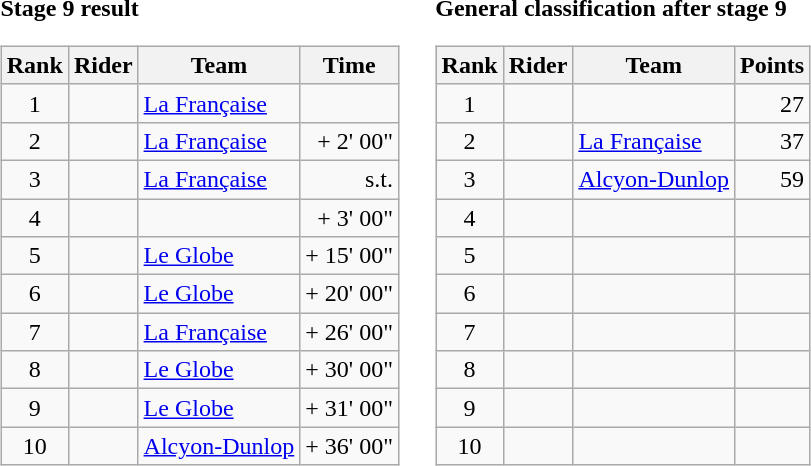<table>
<tr>
<td><strong>Stage 9 result</strong><br><table class="wikitable">
<tr>
<th scope="col">Rank</th>
<th scope="col">Rider</th>
<th scope="col">Team</th>
<th scope="col">Time</th>
</tr>
<tr>
<td style="text-align:center;">1</td>
<td></td>
<td><a href='#'>La Française</a></td>
<td style="text-align:right;"></td>
</tr>
<tr>
<td style="text-align:center;">2</td>
<td></td>
<td><a href='#'>La Française</a></td>
<td style="text-align:right;">+ 2' 00"</td>
</tr>
<tr>
<td style="text-align:center;">3</td>
<td></td>
<td><a href='#'>La Française</a></td>
<td style="text-align:right;">s.t.</td>
</tr>
<tr>
<td style="text-align:center;">4</td>
<td></td>
<td></td>
<td style="text-align:right;">+ 3' 00"</td>
</tr>
<tr>
<td style="text-align:center;">5</td>
<td></td>
<td><a href='#'>Le Globe</a></td>
<td style="text-align:right;">+ 15' 00"</td>
</tr>
<tr>
<td style="text-align:center;">6</td>
<td></td>
<td><a href='#'>Le Globe</a></td>
<td style="text-align:right;">+ 20' 00"</td>
</tr>
<tr>
<td style="text-align:center;">7</td>
<td></td>
<td><a href='#'>La Française</a></td>
<td style="text-align:right;">+ 26' 00"</td>
</tr>
<tr>
<td style="text-align:center;">8</td>
<td></td>
<td><a href='#'>Le Globe</a></td>
<td style="text-align:right;">+ 30' 00"</td>
</tr>
<tr>
<td style="text-align:center;">9</td>
<td></td>
<td><a href='#'>Le Globe</a></td>
<td style="text-align:right;">+ 31' 00"</td>
</tr>
<tr>
<td style="text-align:center;">10</td>
<td></td>
<td><a href='#'>Alcyon-Dunlop</a></td>
<td style="text-align:right;">+ 36' 00"</td>
</tr>
</table>
</td>
<td></td>
<td><strong>General classification after stage 9</strong><br><table class="wikitable">
<tr>
<th scope="col">Rank</th>
<th scope="col">Rider</th>
<th scope="col">Team</th>
<th scope="col">Points</th>
</tr>
<tr>
<td style="text-align:center;">1</td>
<td></td>
<td></td>
<td style="text-align:right;">27</td>
</tr>
<tr>
<td style="text-align:center;">2</td>
<td></td>
<td><a href='#'>La Française</a></td>
<td style="text-align:right;">37</td>
</tr>
<tr>
<td style="text-align:center;">3</td>
<td></td>
<td><a href='#'>Alcyon-Dunlop</a></td>
<td style="text-align:right;">59</td>
</tr>
<tr>
<td style="text-align:center;">4</td>
<td></td>
<td></td>
<td></td>
</tr>
<tr>
<td style="text-align:center;">5</td>
<td></td>
<td></td>
<td></td>
</tr>
<tr>
<td style="text-align:center;">6</td>
<td></td>
<td></td>
<td></td>
</tr>
<tr>
<td style="text-align:center;">7</td>
<td></td>
<td></td>
<td></td>
</tr>
<tr>
<td style="text-align:center;">8</td>
<td></td>
<td></td>
<td></td>
</tr>
<tr>
<td style="text-align:center;">9</td>
<td></td>
<td></td>
<td></td>
</tr>
<tr>
<td style="text-align:center;">10</td>
<td></td>
<td></td>
<td></td>
</tr>
</table>
</td>
</tr>
</table>
